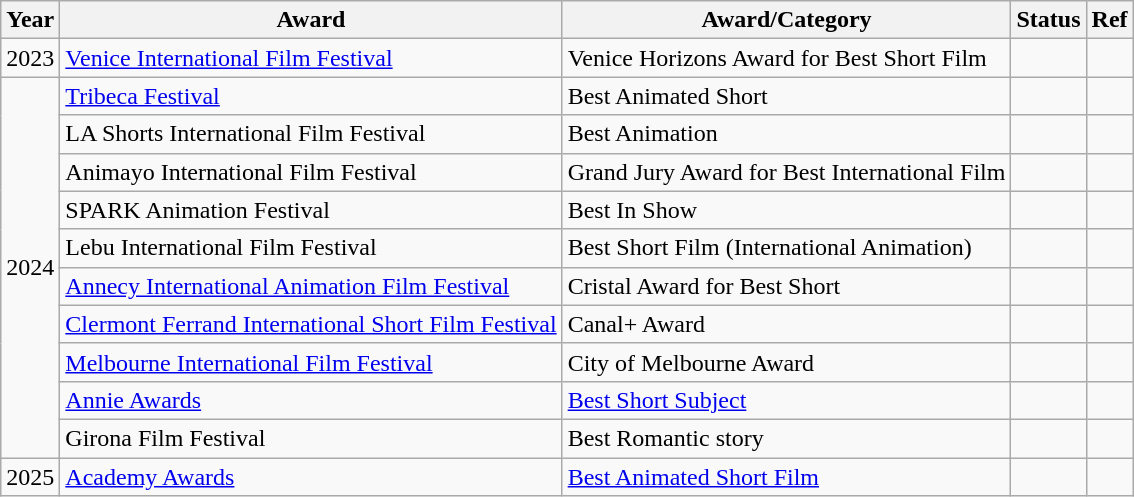<table class="wikitable">
<tr>
<th>Year</th>
<th>Award</th>
<th>Award/Category</th>
<th>Status</th>
<th>Ref</th>
</tr>
<tr>
<td>2023</td>
<td><a href='#'>Venice International Film Festival</a></td>
<td>Venice Horizons Award for Best Short Film</td>
<td></td>
<td></td>
</tr>
<tr>
<td rowspan="10">2024</td>
<td><a href='#'>Tribeca Festival</a></td>
<td>Best Animated Short</td>
<td></td>
<td></td>
</tr>
<tr>
<td>LA Shorts International Film Festival</td>
<td>Best Animation</td>
<td></td>
<td></td>
</tr>
<tr>
<td>Animayo International Film Festival</td>
<td>Grand Jury Award for Best International Film</td>
<td></td>
<td></td>
</tr>
<tr>
<td>SPARK Animation Festival</td>
<td>Best In Show</td>
<td></td>
<td></td>
</tr>
<tr>
<td>Lebu International Film Festival</td>
<td>Best Short Film (International Animation)</td>
<td></td>
<td></td>
</tr>
<tr>
<td><a href='#'>Annecy International Animation Film Festival</a></td>
<td>Cristal Award for Best Short</td>
<td></td>
<td></td>
</tr>
<tr>
<td><a href='#'>Clermont Ferrand International Short Film Festival</a></td>
<td>Canal+ Award</td>
<td></td>
<td></td>
</tr>
<tr>
<td><a href='#'>Melbourne International Film Festival</a></td>
<td>City of Melbourne Award</td>
<td></td>
<td></td>
</tr>
<tr>
<td><a href='#'>Annie Awards</a></td>
<td><a href='#'>Best Short Subject</a></td>
<td></td>
<td></td>
</tr>
<tr>
<td>Girona Film Festival</td>
<td>Best Romantic story</td>
<td></td>
<td></td>
</tr>
<tr>
<td>2025</td>
<td><a href='#'>Academy Awards</a></td>
<td><a href='#'>Best Animated Short Film</a></td>
<td></td>
<td></td>
</tr>
</table>
